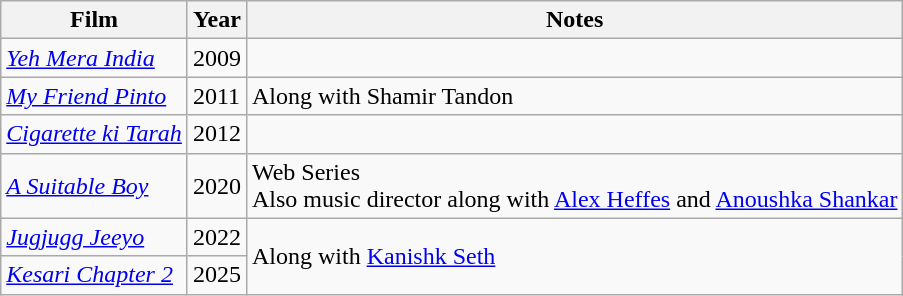<table class="wikitable sortable">
<tr>
<th>Film</th>
<th>Year</th>
<th>Notes</th>
</tr>
<tr>
<td><em><a href='#'>Yeh Mera India</a></em></td>
<td>2009</td>
<td></td>
</tr>
<tr>
<td><em><a href='#'>My Friend Pinto</a></em></td>
<td>2011</td>
<td>Along with Shamir Tandon</td>
</tr>
<tr>
<td><em><a href='#'>Cigarette ki Tarah</a></em></td>
<td>2012</td>
<td></td>
</tr>
<tr>
<td><em><a href='#'>A Suitable Boy</a></em></td>
<td>2020</td>
<td>Web Series<br>Also music director along with <a href='#'>Alex Heffes</a> and <a href='#'>Anoushka Shankar</a></td>
</tr>
<tr>
<td><em><a href='#'>Jugjugg Jeeyo</a></em></td>
<td>2022</td>
<td rowspan=2>Along with <a href='#'>Kanishk Seth</a></td>
</tr>
<tr>
<td><em><a href='#'>Kesari Chapter 2</a></em></td>
<td>2025</td>
</tr>
</table>
